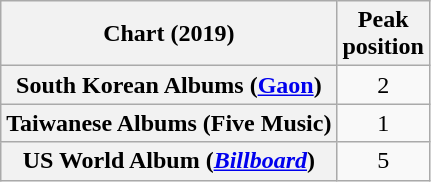<table class="wikitable sortable plainrowheaders" style="text-align:center">
<tr>
<th scope="col">Chart (2019)</th>
<th scope="col">Peak<br>position</th>
</tr>
<tr>
<th scope="row">South Korean Albums (<a href='#'>Gaon</a>)</th>
<td>2</td>
</tr>
<tr>
<th scope="row">Taiwanese Albums (Five Music)</th>
<td>1</td>
</tr>
<tr>
<th scope="row">US World Album (<a href='#'><em>Billboard</em></a>)</th>
<td>5</td>
</tr>
</table>
